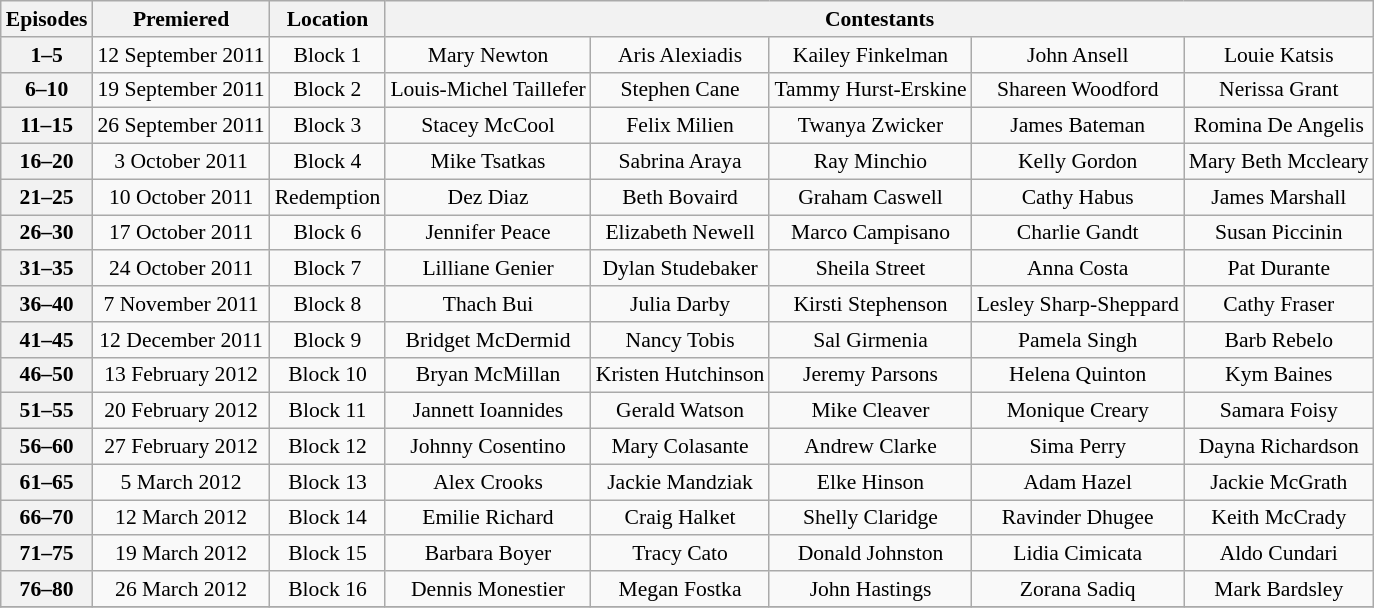<table class="wikitable" style="font-size:90%; text-align:center">
<tr>
<th>Episodes</th>
<th>Premiered</th>
<th>Location</th>
<th colspan="5">Contestants</th>
</tr>
<tr>
<th>1–5</th>
<td>12 September 2011</td>
<td>Block 1</td>
<td>Mary Newton</td>
<td>Aris Alexiadis</td>
<td>Kailey Finkelman</td>
<td>John Ansell</td>
<td>Louie Katsis</td>
</tr>
<tr>
<th>6–10</th>
<td>19 September 2011</td>
<td>Block 2</td>
<td>Louis-Michel Taillefer</td>
<td>Stephen Cane</td>
<td>Tammy Hurst-Erskine</td>
<td>Shareen Woodford</td>
<td>Nerissa Grant</td>
</tr>
<tr>
<th>11–15</th>
<td>26 September 2011</td>
<td>Block 3</td>
<td>Stacey McCool</td>
<td>Felix Milien</td>
<td>Twanya Zwicker</td>
<td>James Bateman</td>
<td>Romina De Angelis</td>
</tr>
<tr>
<th>16–20</th>
<td>3 October 2011</td>
<td>Block 4</td>
<td>Mike Tsatkas</td>
<td>Sabrina Araya</td>
<td>Ray Minchio</td>
<td>Kelly Gordon</td>
<td>Mary Beth Mccleary</td>
</tr>
<tr>
<th>21–25</th>
<td>10 October 2011</td>
<td>Redemption</td>
<td>Dez Diaz</td>
<td>Beth Bovaird</td>
<td>Graham Caswell</td>
<td>Cathy Habus</td>
<td>James Marshall</td>
</tr>
<tr>
<th>26–30</th>
<td>17 October 2011</td>
<td>Block 6</td>
<td>Jennifer Peace</td>
<td>Elizabeth Newell</td>
<td>Marco Campisano</td>
<td>Charlie Gandt</td>
<td>Susan Piccinin</td>
</tr>
<tr>
<th>31–35</th>
<td>24 October 2011</td>
<td>Block 7</td>
<td>Lilliane Genier</td>
<td>Dylan Studebaker</td>
<td>Sheila Street</td>
<td>Anna Costa</td>
<td>Pat Durante</td>
</tr>
<tr>
<th>36–40</th>
<td>7 November 2011</td>
<td>Block 8</td>
<td>Thach Bui</td>
<td>Julia Darby</td>
<td>Kirsti Stephenson</td>
<td>Lesley Sharp-Sheppard</td>
<td>Cathy Fraser</td>
</tr>
<tr>
<th>41–45</th>
<td>12 December 2011</td>
<td>Block 9</td>
<td>Bridget McDermid</td>
<td>Nancy Tobis</td>
<td>Sal Girmenia</td>
<td>Pamela Singh</td>
<td>Barb Rebelo</td>
</tr>
<tr>
<th>46–50</th>
<td>13 February 2012</td>
<td>Block 10</td>
<td>Bryan McMillan</td>
<td>Kristen Hutchinson</td>
<td>Jeremy Parsons</td>
<td>Helena Quinton</td>
<td>Kym Baines</td>
</tr>
<tr>
<th>51–55</th>
<td>20 February 2012</td>
<td>Block 11</td>
<td>Jannett Ioannides</td>
<td>Gerald Watson</td>
<td>Mike Cleaver</td>
<td>Monique Creary</td>
<td>Samara Foisy</td>
</tr>
<tr>
<th>56–60</th>
<td>27 February 2012</td>
<td>Block 12</td>
<td>Johnny Cosentino</td>
<td>Mary Colasante</td>
<td>Andrew Clarke</td>
<td>Sima Perry</td>
<td>Dayna Richardson</td>
</tr>
<tr>
<th>61–65</th>
<td>5 March 2012</td>
<td>Block 13</td>
<td>Alex Crooks</td>
<td>Jackie Mandziak</td>
<td>Elke Hinson</td>
<td>Adam Hazel</td>
<td>Jackie McGrath</td>
</tr>
<tr>
<th>66–70</th>
<td>12 March 2012</td>
<td>Block 14</td>
<td>Emilie Richard</td>
<td>Craig Halket</td>
<td>Shelly Claridge</td>
<td>Ravinder Dhugee</td>
<td>Keith McCrady</td>
</tr>
<tr>
<th>71–75</th>
<td>19 March 2012</td>
<td>Block 15</td>
<td>Barbara Boyer</td>
<td>Tracy Cato</td>
<td>Donald Johnston</td>
<td>Lidia Cimicata</td>
<td>Aldo Cundari</td>
</tr>
<tr>
<th>76–80</th>
<td>26 March 2012</td>
<td>Block 16</td>
<td>Dennis Monestier</td>
<td>Megan Fostka</td>
<td>John Hastings</td>
<td>Zorana Sadiq</td>
<td>Mark Bardsley</td>
</tr>
<tr>
</tr>
</table>
